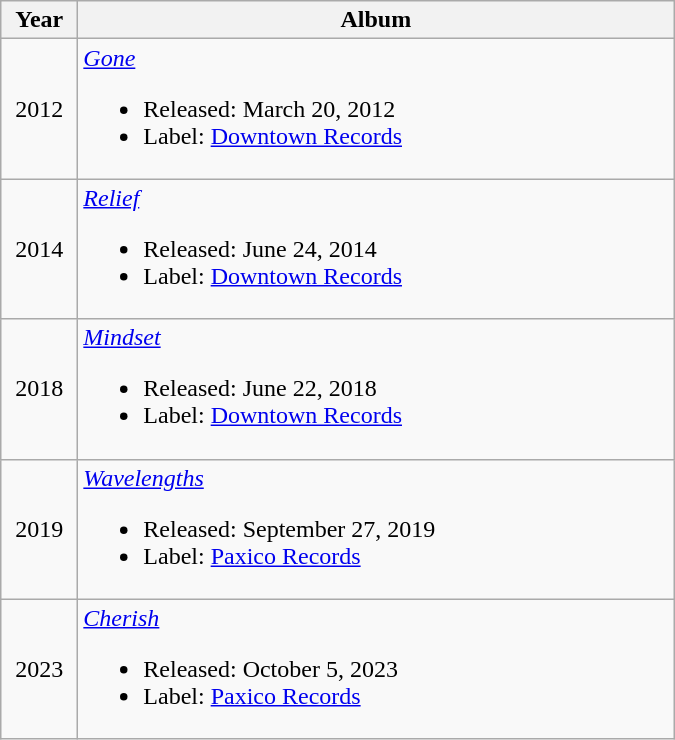<table class="wikitable">
<tr>
<th rowspan="1" width="44">Year</th>
<th rowspan="1" width="390">Album</th>
</tr>
<tr>
<td align=center width="44">2012</td>
<td width="390"><em><a href='#'>Gone</a></em><br><ul><li>Released: March 20, 2012</li><li>Label: <a href='#'>Downtown Records</a></li></ul></td>
</tr>
<tr>
<td align=center width="44">2014</td>
<td width="390"><em><a href='#'>Relief</a></em><br><ul><li>Released: June 24, 2014</li><li>Label: <a href='#'>Downtown Records</a></li></ul></td>
</tr>
<tr>
<td align=center width="44">2018</td>
<td width="390"><em><a href='#'>Mindset</a></em><br><ul><li>Released: June 22, 2018</li><li>Label: <a href='#'>Downtown Records</a></li></ul></td>
</tr>
<tr>
<td align=center width="44">2019</td>
<td width="390"><em><a href='#'>Wavelengths</a></em><br><ul><li>Released: September 27, 2019</li><li>Label: <a href='#'>Paxico Records</a></li></ul></td>
</tr>
<tr>
<td align=center width="44">2023</td>
<td width="390"><em><a href='#'>Cherish</a></em><br><ul><li>Released: October 5, 2023</li><li>Label: <a href='#'>Paxico Records</a></li></ul></td>
</tr>
</table>
